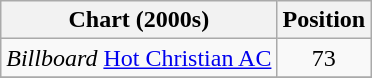<table class="wikitable">
<tr>
<th>Chart (2000s)</th>
<th>Position</th>
</tr>
<tr>
<td><em>Billboard</em> <a href='#'>Hot Christian AC</a></td>
<td align="center">73</td>
</tr>
<tr>
</tr>
</table>
